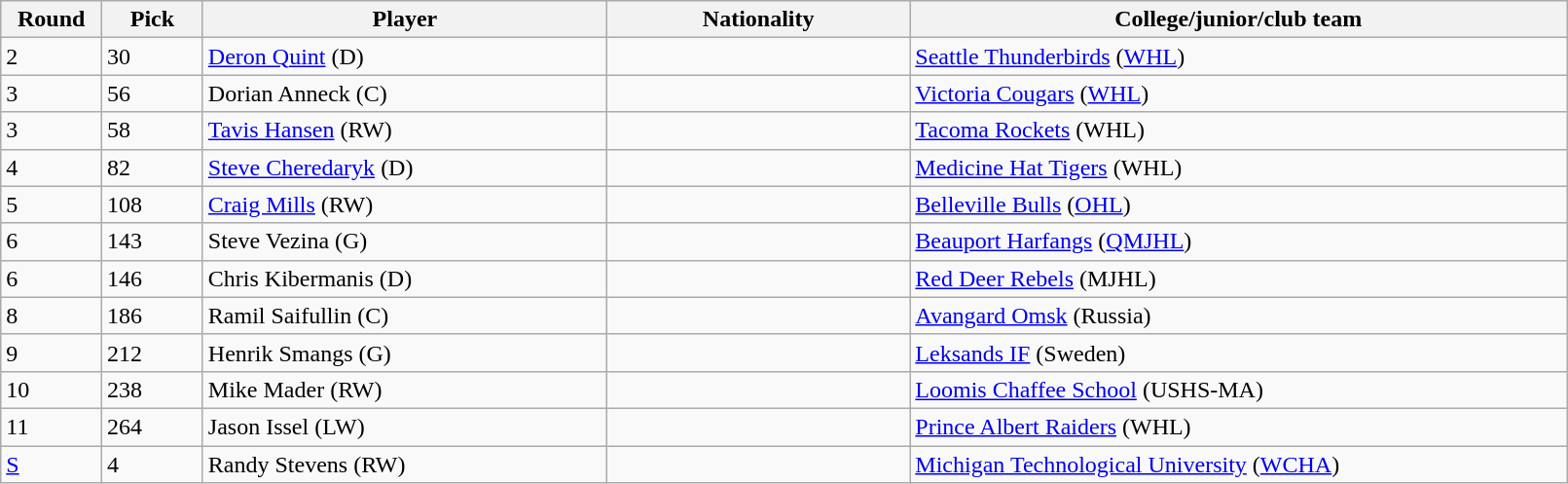<table class="wikitable">
<tr>
<th bgcolor="#DDDDFF" width="5%">Round</th>
<th bgcolor="#DDDDFF" width="5%">Pick</th>
<th bgcolor="#DDDDFF" width="20%">Player</th>
<th bgcolor="#DDDDFF" width="15%">Nationality</th>
<th bgcolor="#DDDDFF" width="32.5%">College/junior/club team</th>
</tr>
<tr>
<td>2</td>
<td>30</td>
<td><a href='#'>Deron Quint</a> (D)</td>
<td></td>
<td><a href='#'>Seattle Thunderbirds</a> (<a href='#'>WHL</a>)</td>
</tr>
<tr>
<td>3</td>
<td>56</td>
<td>Dorian Anneck (C)</td>
<td></td>
<td><a href='#'>Victoria Cougars</a> (<a href='#'>WHL</a>)</td>
</tr>
<tr>
<td>3</td>
<td>58</td>
<td><a href='#'>Tavis Hansen</a> (RW)</td>
<td></td>
<td><a href='#'>Tacoma Rockets</a> (WHL)</td>
</tr>
<tr>
<td>4</td>
<td>82</td>
<td><a href='#'>Steve Cheredaryk</a> (D)</td>
<td></td>
<td><a href='#'>Medicine Hat Tigers</a> (WHL)</td>
</tr>
<tr>
<td>5</td>
<td>108</td>
<td><a href='#'>Craig Mills</a> (RW)</td>
<td></td>
<td><a href='#'>Belleville Bulls</a> (<a href='#'>OHL</a>)</td>
</tr>
<tr>
<td>6</td>
<td>143</td>
<td>Steve Vezina (G)</td>
<td></td>
<td><a href='#'>Beauport Harfangs</a> (<a href='#'>QMJHL</a>)</td>
</tr>
<tr>
<td>6</td>
<td>146</td>
<td>Chris Kibermanis (D)</td>
<td></td>
<td><a href='#'>Red Deer Rebels</a> (MJHL)</td>
</tr>
<tr>
<td>8</td>
<td>186</td>
<td>Ramil Saifullin (C)</td>
<td></td>
<td><a href='#'>Avangard Omsk</a> (Russia)</td>
</tr>
<tr>
<td>9</td>
<td>212</td>
<td>Henrik Smangs (G)</td>
<td></td>
<td><a href='#'>Leksands IF</a> (Sweden)</td>
</tr>
<tr>
<td>10</td>
<td>238</td>
<td>Mike Mader (RW)</td>
<td></td>
<td><a href='#'>Loomis Chaffee School</a> (USHS-MA)</td>
</tr>
<tr>
<td>11</td>
<td>264</td>
<td>Jason Issel (LW)</td>
<td></td>
<td><a href='#'>Prince Albert Raiders</a> (WHL)</td>
</tr>
<tr>
<td><a href='#'>S</a></td>
<td>4</td>
<td>Randy Stevens (RW)</td>
<td></td>
<td><a href='#'>Michigan Technological University</a> (<a href='#'>WCHA</a>)</td>
</tr>
</table>
